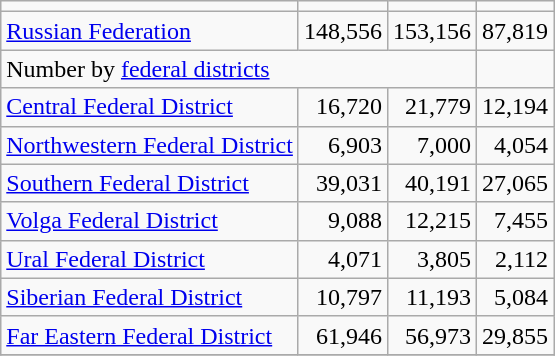<table class="wikitable">
<tr>
<td></td>
<td></td>
<td></td>
<td></td>
</tr>
<tr>
<td><a href='#'>Russian Federation</a></td>
<td align="right">148,556</td>
<td align="right">153,156</td>
<td align="right">87,819</td>
</tr>
<tr>
<td colspan="3">Number by <a href='#'>federal districts</a></td>
<td></td>
</tr>
<tr>
<td><a href='#'>Central Federal District</a></td>
<td align="right">16,720</td>
<td align="right">21,779</td>
<td align="right">12,194</td>
</tr>
<tr>
<td><a href='#'>Northwestern Federal District</a></td>
<td align="right">6,903</td>
<td align="right">7,000</td>
<td align="right">4,054</td>
</tr>
<tr>
<td><a href='#'>Southern Federal District</a></td>
<td align="right">39,031</td>
<td align="right">40,191</td>
<td align="right">27,065</td>
</tr>
<tr>
<td><a href='#'>Volga Federal District</a></td>
<td align="right">9,088</td>
<td align="right">12,215</td>
<td align="right">7,455</td>
</tr>
<tr>
<td><a href='#'>Ural Federal District</a></td>
<td align="right">4,071</td>
<td align="right">3,805</td>
<td align="right">2,112</td>
</tr>
<tr>
<td><a href='#'>Siberian Federal District</a></td>
<td align="right">10,797</td>
<td align="right">11,193</td>
<td align="right">5,084</td>
</tr>
<tr>
<td><a href='#'>Far Eastern Federal District</a></td>
<td align="right">61,946</td>
<td align="right">56,973</td>
<td align="right">29,855</td>
</tr>
<tr>
</tr>
</table>
